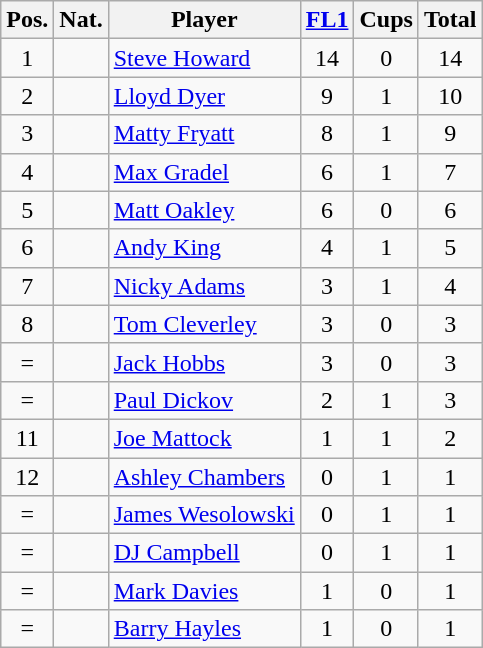<table class="wikitable">
<tr>
<th>Pos.</th>
<th>Nat.</th>
<th>Player</th>
<th><a href='#'>FL1</a></th>
<th>Cups</th>
<th>Total</th>
</tr>
<tr>
<td align=center>1</td>
<td></td>
<td><a href='#'>Steve Howard</a></td>
<td align=center>14</td>
<td align=center>0</td>
<td align=center>14</td>
</tr>
<tr>
<td align=center>2</td>
<td></td>
<td><a href='#'>Lloyd Dyer</a></td>
<td align=center>9</td>
<td align=center>1</td>
<td align=center>10</td>
</tr>
<tr>
<td align=center>3</td>
<td></td>
<td><a href='#'>Matty Fryatt</a></td>
<td align=center>8</td>
<td align=center>1</td>
<td align=center>9</td>
</tr>
<tr>
<td align=center>4</td>
<td></td>
<td><a href='#'>Max Gradel</a></td>
<td align=center>6</td>
<td align=center>1</td>
<td align=center>7</td>
</tr>
<tr>
<td align=center>5</td>
<td></td>
<td><a href='#'>Matt Oakley</a></td>
<td align=center>6</td>
<td align=center>0</td>
<td align=center>6</td>
</tr>
<tr>
<td align=center>6</td>
<td></td>
<td><a href='#'>Andy King</a></td>
<td align=center>4</td>
<td align=center>1</td>
<td align=center>5</td>
</tr>
<tr>
<td align=center>7</td>
<td></td>
<td><a href='#'>Nicky Adams</a></td>
<td align=center>3</td>
<td align=center>1</td>
<td align=center>4</td>
</tr>
<tr>
<td align=center>8</td>
<td></td>
<td><a href='#'>Tom Cleverley</a></td>
<td align=center>3</td>
<td align=center>0</td>
<td align=center>3</td>
</tr>
<tr>
<td align=center>=</td>
<td></td>
<td><a href='#'>Jack Hobbs</a></td>
<td align=center>3</td>
<td align=center>0</td>
<td align=center>3</td>
</tr>
<tr>
<td align=center>=</td>
<td></td>
<td><a href='#'>Paul Dickov</a></td>
<td align=center>2</td>
<td align=center>1</td>
<td align=center>3</td>
</tr>
<tr>
<td align=center>11</td>
<td></td>
<td><a href='#'>Joe Mattock</a></td>
<td align=center>1</td>
<td align=center>1</td>
<td align=center>2</td>
</tr>
<tr>
<td align=center>12</td>
<td></td>
<td><a href='#'>Ashley Chambers</a></td>
<td align=center>0</td>
<td align=center>1</td>
<td align=center>1</td>
</tr>
<tr>
<td align=center>=</td>
<td></td>
<td><a href='#'>James Wesolowski</a></td>
<td align=center>0</td>
<td align=center>1</td>
<td align=center>1</td>
</tr>
<tr>
<td align=center>=</td>
<td></td>
<td><a href='#'>DJ Campbell</a></td>
<td align=center>0</td>
<td align=center>1</td>
<td align=center>1</td>
</tr>
<tr>
<td align=center>=</td>
<td></td>
<td><a href='#'>Mark Davies</a></td>
<td align=center>1</td>
<td align=center>0</td>
<td align=center>1</td>
</tr>
<tr>
<td align=center>=</td>
<td></td>
<td><a href='#'>Barry Hayles</a></td>
<td align=center>1</td>
<td align=center>0</td>
<td align=center>1</td>
</tr>
</table>
